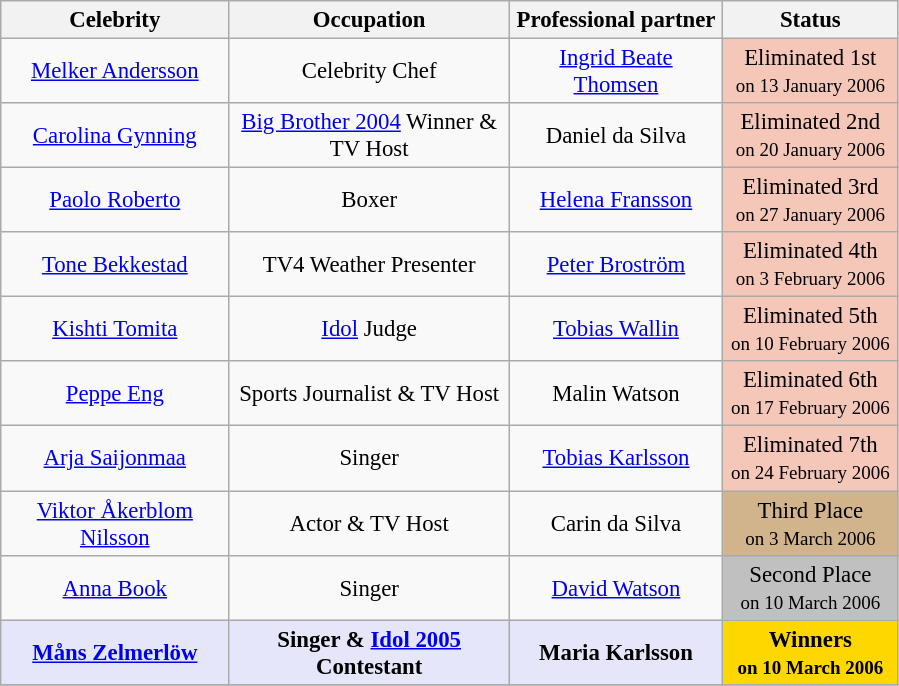<table class="wikitable" align=center border="2" cellpadding="3" cellspacing="0" style="text-align:center; font-size:95%">
<tr>
<th width="145">Celebrity</th>
<th width="180">Occupation</th>
<th width="135">Professional partner</th>
<th width="110">Status</th>
</tr>
<tr>
<td><a href='#'>Melker Andersson</a></td>
<td>Celebrity Chef</td>
<td><a href='#'>Ingrid Beate Thomsen</a></td>
<td bgcolor="#F4C7B8">Eliminated 1st<br><small>on 13 January 2006</small></td>
</tr>
<tr>
<td><a href='#'>Carolina Gynning</a></td>
<td><a href='#'>Big Brother 2004</a> Winner & TV Host</td>
<td>Daniel da Silva</td>
<td bgcolor="#F4C7B8">Eliminated 2nd<br><small>on 20 January 2006</small></td>
</tr>
<tr>
<td><a href='#'>Paolo Roberto</a></td>
<td>Boxer</td>
<td><a href='#'>Helena Fransson</a></td>
<td bgcolor="#F4C7B8">Eliminated 3rd<br><small>on 27 January 2006</small></td>
</tr>
<tr>
<td><a href='#'>Tone Bekkestad</a></td>
<td>TV4 Weather Presenter</td>
<td><a href='#'>Peter Broström</a></td>
<td bgcolor="#F4C7B8">Eliminated 4th<br><small>on 3 February 2006</small></td>
</tr>
<tr>
<td><a href='#'>Kishti Tomita</a></td>
<td><a href='#'>Idol</a> Judge</td>
<td><a href='#'>Tobias Wallin</a></td>
<td bgcolor="#F4C7B8">Eliminated 5th<br><small>on 10 February 2006</small></td>
</tr>
<tr>
<td><a href='#'>Peppe Eng</a></td>
<td>Sports Journalist & TV Host</td>
<td>Malin Watson</td>
<td bgcolor="#F4C7B8">Eliminated 6th<br><small>on 17 February 2006</small></td>
</tr>
<tr>
<td><a href='#'>Arja Saijonmaa</a></td>
<td>Singer</td>
<td><a href='#'>Tobias Karlsson</a></td>
<td bgcolor="#F4C7B8">Eliminated 7th<br><small>on 24 February 2006</small></td>
</tr>
<tr>
<td><a href='#'>Viktor Åkerblom Nilsson</a></td>
<td>Actor & TV Host</td>
<td>Carin da Silva</td>
<td style="background:tan;">Third Place<br><small>on 3 March 2006</small></td>
</tr>
<tr>
<td><a href='#'>Anna Book</a></td>
<td>Singer</td>
<td><a href='#'>David Watson</a></td>
<td bgcolor="silver">Second Place<br><small>on 10 March 2006</small></td>
</tr>
<tr>
<td bgcolor="lavender"><strong><a href='#'>Måns Zelmerlöw</a></strong></td>
<td bgcolor="lavender"><strong>Singer & <a href='#'>Idol 2005</a> Contestant</strong></td>
<td bgcolor="lavender"><strong>Maria Karlsson</strong></td>
<td bgcolor="gold"><strong>Winners<br><small>on 10 March 2006</small></strong></td>
</tr>
<tr>
</tr>
</table>
